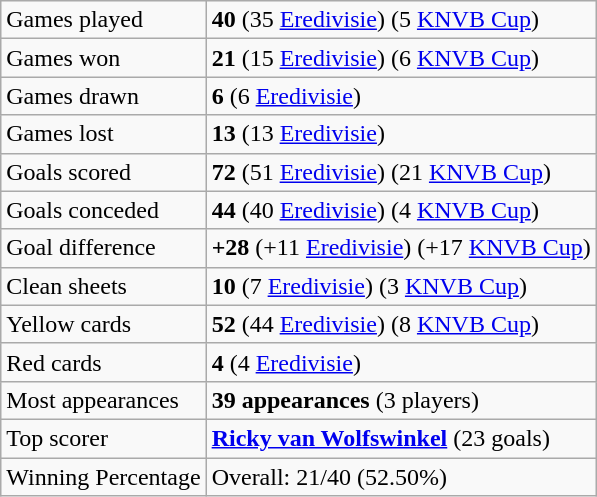<table class="wikitable">
<tr>
<td>Games played</td>
<td><strong>40</strong> (35 <a href='#'>Eredivisie</a>) (5 <a href='#'>KNVB Cup</a>)</td>
</tr>
<tr>
<td>Games won</td>
<td><strong>21</strong> (15 <a href='#'>Eredivisie</a>) (6 <a href='#'>KNVB Cup</a>)</td>
</tr>
<tr>
<td>Games drawn</td>
<td><strong>6</strong> (6 <a href='#'>Eredivisie</a>)</td>
</tr>
<tr>
<td>Games lost</td>
<td><strong>13</strong> (13 <a href='#'>Eredivisie</a>)</td>
</tr>
<tr>
<td>Goals scored</td>
<td><strong>72</strong> (51 <a href='#'>Eredivisie</a>) (21 <a href='#'>KNVB Cup</a>)</td>
</tr>
<tr>
<td>Goals conceded</td>
<td><strong>44</strong> (40 <a href='#'>Eredivisie</a>) (4 <a href='#'>KNVB Cup</a>)</td>
</tr>
<tr>
<td>Goal difference</td>
<td><strong>+28</strong> (+11 <a href='#'>Eredivisie</a>) (+17 <a href='#'>KNVB Cup</a>)</td>
</tr>
<tr>
<td>Clean sheets</td>
<td><strong>10</strong> (7 <a href='#'>Eredivisie</a>) (3 <a href='#'>KNVB Cup</a>)</td>
</tr>
<tr>
<td>Yellow cards</td>
<td><strong>52</strong> (44 <a href='#'>Eredivisie</a>) (8 <a href='#'>KNVB Cup</a>)</td>
</tr>
<tr>
<td>Red cards</td>
<td><strong>4</strong> (4 <a href='#'>Eredivisie</a>)</td>
</tr>
<tr>
<td>Most appearances</td>
<td><strong>39 appearances</strong> (3 players)</td>
</tr>
<tr>
<td>Top scorer</td>
<td> <strong><a href='#'>Ricky van Wolfswinkel</a></strong> (23 goals)</td>
</tr>
<tr>
<td>Winning Percentage</td>
<td>Overall: 21/40 (52.50%)</td>
</tr>
</table>
